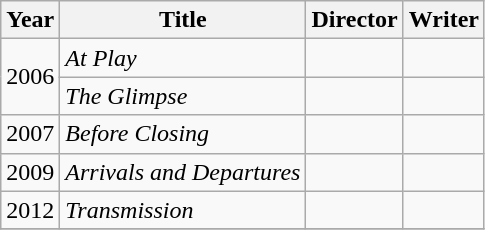<table class="wikitable">
<tr>
<th>Year</th>
<th>Title</th>
<th>Director</th>
<th>Writer</th>
</tr>
<tr>
<td rowspan=2>2006</td>
<td><em>At Play</em></td>
<td></td>
<td></td>
</tr>
<tr>
<td><em>The Glimpse</em></td>
<td></td>
<td></td>
</tr>
<tr>
<td>2007</td>
<td><em>Before Closing</em></td>
<td></td>
<td></td>
</tr>
<tr>
<td>2009</td>
<td><em>Arrivals and Departures</em></td>
<td></td>
<td></td>
</tr>
<tr>
<td>2012</td>
<td><em>Transmission</em></td>
<td></td>
<td></td>
</tr>
<tr>
</tr>
</table>
